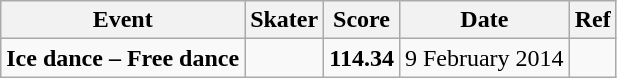<table class=wikitable>
<tr>
<th>Event</th>
<th>Skater</th>
<th>Score</th>
<th>Date</th>
<th>Ref</th>
</tr>
<tr>
<td><strong>Ice dance – Free dance</strong></td>
<td></td>
<td><strong> 114.34</strong></td>
<td>9 February 2014</td>
<td></td>
</tr>
</table>
